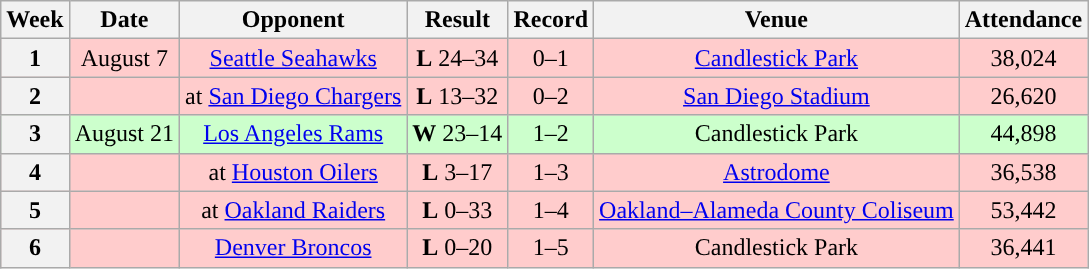<table class="wikitable" style="text-align:center">
<tr>
<th>Week</th>
<th>Date</th>
<th>Opponent</th>
<th>Result</th>
<th>Record</th>
<th>Venue</th>
<th>Attendance</th>
</tr>
<tr style="background:#fcc">
<th>1</th>
<td>August 7</td>
<td><a href='#'>Seattle Seahawks</a></td>
<td><strong>L</strong> 24–34</td>
<td>0–1</td>
<td><a href='#'>Candlestick Park</a></td>
<td>38,024</td>
</tr>
<tr style="background:#fcc">
<th>2</th>
<td></td>
<td>at <a href='#'>San Diego Chargers</a></td>
<td><strong>L</strong> 13–32</td>
<td>0–2</td>
<td><a href='#'>San Diego Stadium</a></td>
<td>26,620</td>
</tr>
<tr style="background:#cfc">
<th>3</th>
<td>August 21</td>
<td><a href='#'>Los Angeles Rams</a></td>
<td><strong>W</strong> 23–14</td>
<td>1–2</td>
<td>Candlestick Park</td>
<td>44,898</td>
</tr>
<tr style="background:#fcc">
<th>4</th>
<td></td>
<td>at <a href='#'>Houston Oilers</a></td>
<td><strong>L</strong> 3–17</td>
<td>1–3</td>
<td><a href='#'>Astrodome</a></td>
<td>36,538</td>
</tr>
<tr style="background:#fcc">
<th>5</th>
<td></td>
<td>at <a href='#'>Oakland Raiders</a></td>
<td><strong>L</strong> 0–33</td>
<td>1–4</td>
<td><a href='#'>Oakland–Alameda County Coliseum</a></td>
<td>53,442</td>
</tr>
<tr style="background:#fcc">
<th>6</th>
<td></td>
<td><a href='#'>Denver Broncos</a></td>
<td><strong>L</strong> 0–20</td>
<td>1–5</td>
<td>Candlestick Park</td>
<td>36,441</td>
</tr>
</table>
